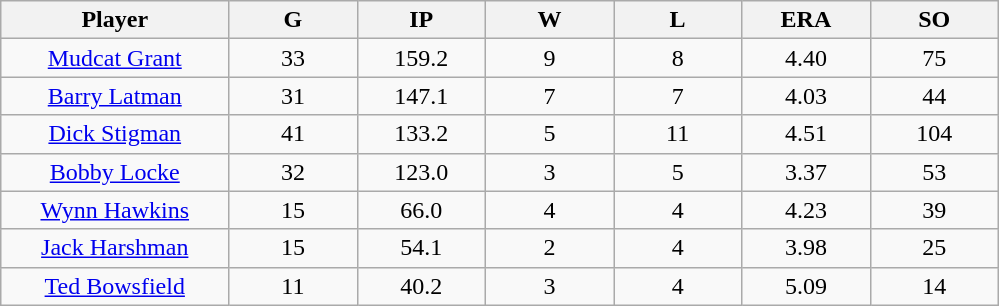<table class="wikitable sortable">
<tr>
<th bgcolor="#DDDDFF" width="16%">Player</th>
<th bgcolor="#DDDDFF" width="9%">G</th>
<th bgcolor="#DDDDFF" width="9%">IP</th>
<th bgcolor="#DDDDFF" width="9%">W</th>
<th bgcolor="#DDDDFF" width="9%">L</th>
<th bgcolor="#DDDDFF" width="9%">ERA</th>
<th bgcolor="#DDDDFF" width="9%">SO</th>
</tr>
<tr align="center">
<td><a href='#'>Mudcat Grant</a></td>
<td>33</td>
<td>159.2</td>
<td>9</td>
<td>8</td>
<td>4.40</td>
<td>75</td>
</tr>
<tr align=center>
<td><a href='#'>Barry Latman</a></td>
<td>31</td>
<td>147.1</td>
<td>7</td>
<td>7</td>
<td>4.03</td>
<td>44</td>
</tr>
<tr align=center>
<td><a href='#'>Dick Stigman</a></td>
<td>41</td>
<td>133.2</td>
<td>5</td>
<td>11</td>
<td>4.51</td>
<td>104</td>
</tr>
<tr align=center>
<td><a href='#'>Bobby Locke</a></td>
<td>32</td>
<td>123.0</td>
<td>3</td>
<td>5</td>
<td>3.37</td>
<td>53</td>
</tr>
<tr align=center>
<td><a href='#'>Wynn Hawkins</a></td>
<td>15</td>
<td>66.0</td>
<td>4</td>
<td>4</td>
<td>4.23</td>
<td>39</td>
</tr>
<tr align=center>
<td><a href='#'>Jack Harshman</a></td>
<td>15</td>
<td>54.1</td>
<td>2</td>
<td>4</td>
<td>3.98</td>
<td>25</td>
</tr>
<tr align=center>
<td><a href='#'>Ted Bowsfield</a></td>
<td>11</td>
<td>40.2</td>
<td>3</td>
<td>4</td>
<td>5.09</td>
<td>14</td>
</tr>
</table>
